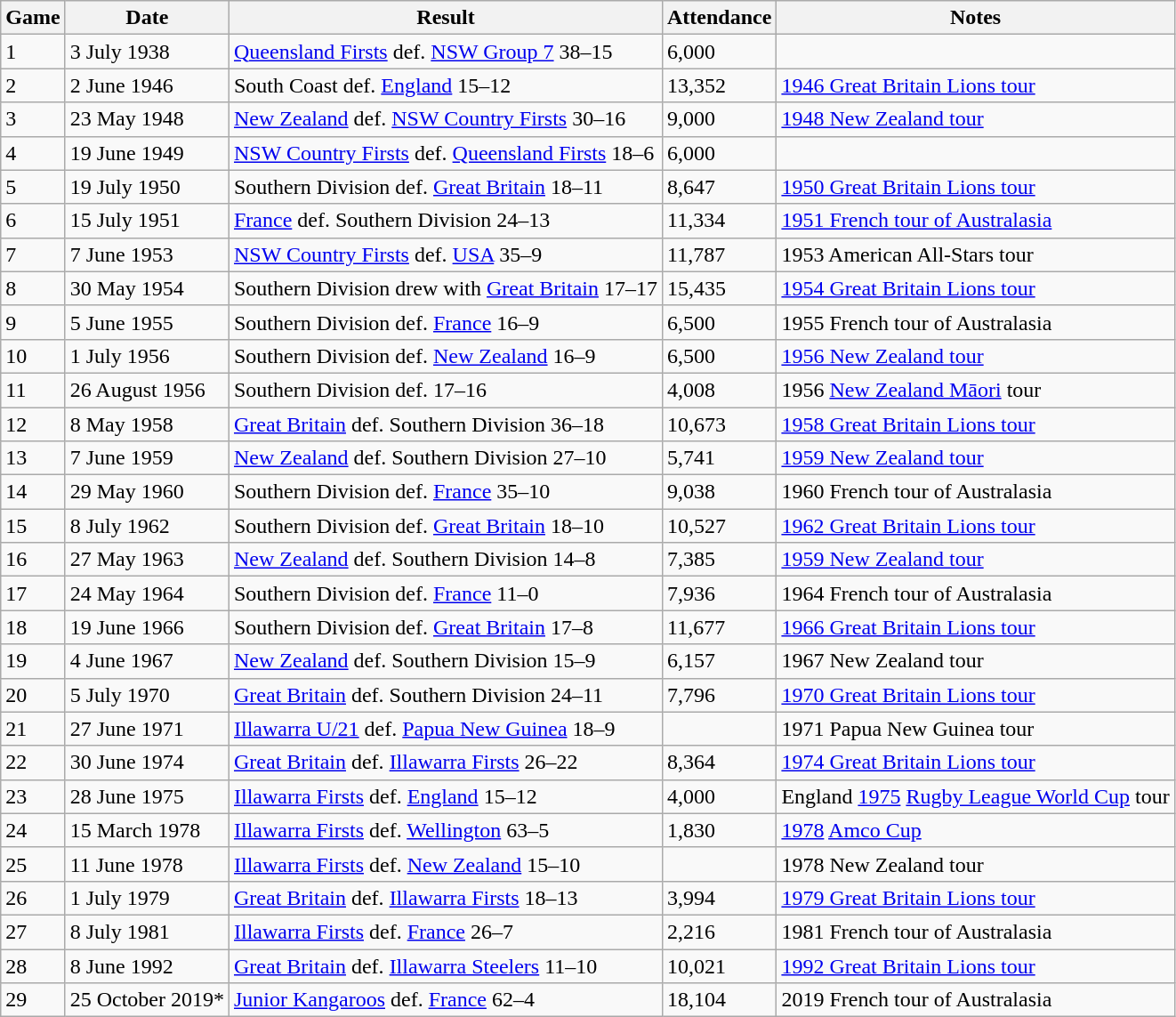<table class="wikitable">
<tr>
<th>Game</th>
<th>Date</th>
<th>Result</th>
<th>Attendance</th>
<th>Notes</th>
</tr>
<tr>
<td>1</td>
<td>3 July 1938</td>
<td> <a href='#'>Queensland Firsts</a> def.  <a href='#'>NSW Group 7</a> 38–15</td>
<td>6,000</td>
<td></td>
</tr>
<tr>
<td>2</td>
<td>2 June 1946</td>
<td> South Coast def.  <a href='#'>England</a> 15–12</td>
<td>13,352</td>
<td><a href='#'>1946 Great Britain Lions tour</a></td>
</tr>
<tr>
<td>3</td>
<td>23 May 1948</td>
<td> <a href='#'>New Zealand</a> def.  <a href='#'>NSW Country Firsts</a> 30–16</td>
<td>9,000</td>
<td><a href='#'>1948 New Zealand tour</a></td>
</tr>
<tr>
<td>4</td>
<td>19 June 1949</td>
<td> <a href='#'>NSW Country Firsts</a> def.  <a href='#'>Queensland Firsts</a> 18–6</td>
<td>6,000</td>
<td></td>
</tr>
<tr>
<td>5</td>
<td>19 July 1950</td>
<td> Southern Division def.  <a href='#'>Great Britain</a> 18–11</td>
<td>8,647</td>
<td><a href='#'>1950 Great Britain Lions tour</a></td>
</tr>
<tr>
<td>6</td>
<td>15 July 1951</td>
<td> <a href='#'>France</a> def.  Southern Division 24–13</td>
<td>11,334</td>
<td><a href='#'>1951 French tour of Australasia</a></td>
</tr>
<tr>
<td>7</td>
<td>7 June 1953</td>
<td> <a href='#'>NSW Country Firsts</a> def.  <a href='#'>USA</a> 35–9</td>
<td>11,787</td>
<td>1953 American All-Stars tour</td>
</tr>
<tr>
<td>8</td>
<td>30 May 1954</td>
<td> Southern Division drew with  <a href='#'>Great Britain</a> 17–17</td>
<td>15,435</td>
<td><a href='#'>1954 Great Britain Lions tour</a></td>
</tr>
<tr>
<td>9</td>
<td>5 June 1955</td>
<td> Southern Division def.  <a href='#'>France</a> 16–9</td>
<td>6,500</td>
<td>1955 French tour of Australasia</td>
</tr>
<tr>
<td>10</td>
<td>1 July 1956</td>
<td> Southern Division def.  <a href='#'>New Zealand</a> 16–9</td>
<td>6,500</td>
<td><a href='#'>1956 New Zealand tour</a></td>
</tr>
<tr>
<td>11</td>
<td>26 August 1956</td>
<td> Southern Division def.  17–16</td>
<td>4,008</td>
<td>1956 <a href='#'>New Zealand Māori</a> tour</td>
</tr>
<tr>
<td>12</td>
<td>8 May 1958</td>
<td> <a href='#'>Great Britain</a> def.  Southern Division 36–18</td>
<td>10,673</td>
<td><a href='#'>1958 Great Britain Lions tour</a></td>
</tr>
<tr>
<td>13</td>
<td>7 June 1959</td>
<td> <a href='#'>New Zealand</a> def.  Southern Division 27–10</td>
<td>5,741</td>
<td><a href='#'>1959 New Zealand tour</a></td>
</tr>
<tr>
<td>14</td>
<td>29 May 1960</td>
<td> Southern Division def.  <a href='#'>France</a> 35–10</td>
<td>9,038</td>
<td>1960 French tour of Australasia</td>
</tr>
<tr>
<td>15</td>
<td>8 July 1962</td>
<td> Southern Division def.  <a href='#'>Great Britain</a> 18–10</td>
<td>10,527</td>
<td><a href='#'>1962 Great Britain Lions tour</a></td>
</tr>
<tr>
<td>16</td>
<td>27 May 1963</td>
<td> <a href='#'>New Zealand</a> def.  Southern Division 14–8</td>
<td>7,385</td>
<td><a href='#'>1959 New Zealand tour</a></td>
</tr>
<tr>
<td>17</td>
<td>24 May 1964</td>
<td> Southern Division def.  <a href='#'>France</a> 11–0</td>
<td>7,936</td>
<td>1964 French tour of Australasia</td>
</tr>
<tr>
<td>18</td>
<td>19 June 1966</td>
<td> Southern Division def.  <a href='#'>Great Britain</a> 17–8</td>
<td>11,677</td>
<td><a href='#'>1966 Great Britain Lions tour</a></td>
</tr>
<tr>
<td>19</td>
<td>4 June 1967</td>
<td> <a href='#'>New Zealand</a> def.  Southern Division 15–9</td>
<td>6,157</td>
<td>1967 New Zealand tour</td>
</tr>
<tr>
<td>20</td>
<td>5 July 1970</td>
<td> <a href='#'>Great Britain</a> def.  Southern Division 24–11</td>
<td>7,796</td>
<td><a href='#'>1970 Great Britain Lions tour</a></td>
</tr>
<tr>
<td>21</td>
<td>27 June 1971</td>
<td> <a href='#'>Illawarra U/21</a> def.  <a href='#'>Papua New Guinea</a> 18–9</td>
<td></td>
<td>1971 Papua New Guinea tour</td>
</tr>
<tr>
<td>22</td>
<td>30 June 1974</td>
<td> <a href='#'>Great Britain</a> def.  <a href='#'>Illawarra Firsts</a> 26–22</td>
<td>8,364</td>
<td><a href='#'>1974 Great Britain Lions tour</a></td>
</tr>
<tr>
<td>23</td>
<td>28 June 1975</td>
<td> <a href='#'>Illawarra Firsts</a> def.  <a href='#'>England</a> 15–12</td>
<td>4,000</td>
<td>England <a href='#'>1975</a> <a href='#'>Rugby League World Cup</a> tour</td>
</tr>
<tr>
<td>24</td>
<td>15 March 1978</td>
<td> <a href='#'>Illawarra Firsts</a> def.  <a href='#'>Wellington</a> 63–5</td>
<td>1,830</td>
<td><a href='#'>1978</a> <a href='#'>Amco Cup</a></td>
</tr>
<tr>
<td>25</td>
<td>11 June 1978</td>
<td> <a href='#'>Illawarra Firsts</a> def.  <a href='#'>New Zealand</a> 15–10</td>
<td></td>
<td>1978 New Zealand tour</td>
</tr>
<tr>
<td>26</td>
<td>1 July 1979</td>
<td> <a href='#'>Great Britain</a> def.  <a href='#'>Illawarra Firsts</a> 18–13</td>
<td>3,994</td>
<td><a href='#'>1979 Great Britain Lions tour</a></td>
</tr>
<tr>
<td>27</td>
<td>8 July 1981</td>
<td> <a href='#'>Illawarra Firsts</a> def.  <a href='#'>France</a> 26–7</td>
<td>2,216</td>
<td>1981 French tour of Australasia</td>
</tr>
<tr>
<td>28</td>
<td>8 June 1992</td>
<td> <a href='#'>Great Britain</a> def.  <a href='#'>Illawarra Steelers</a> 11–10</td>
<td>10,021</td>
<td><a href='#'>1992 Great Britain Lions tour</a></td>
</tr>
<tr>
<td>29</td>
<td>25 October 2019*</td>
<td> <a href='#'>Junior Kangaroos</a> def.  <a href='#'>France</a> 62–4</td>
<td>18,104</td>
<td>2019 French tour of Australasia</td>
</tr>
</table>
